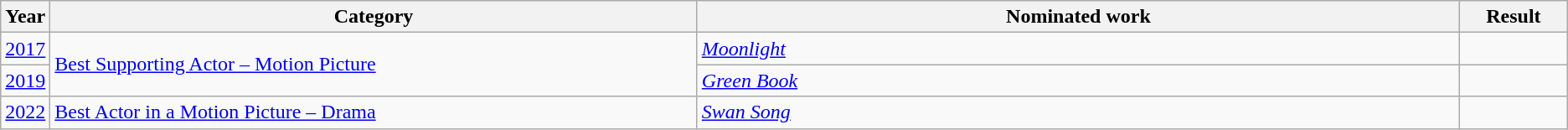<table class=wikitable>
<tr>
<th scope="col" style="width:1em;">Year</th>
<th scope="col" style="width:33em;">Category</th>
<th scope="col" style="width:39em;">Nominated work</th>
<th scope="col" style="width:5em;">Result</th>
</tr>
<tr>
<td><a href='#'>2017</a></td>
<td rowspan="2"><a href='#'>Best Supporting Actor – Motion Picture</a></td>
<td><em><a href='#'>Moonlight</a></em></td>
<td></td>
</tr>
<tr>
<td><a href='#'>2019</a></td>
<td><em><a href='#'>Green Book</a></em></td>
<td></td>
</tr>
<tr>
<td><a href='#'>2022</a></td>
<td><a href='#'>Best Actor in a Motion Picture – Drama</a></td>
<td><em><a href='#'>Swan Song</a></em></td>
<td></td>
</tr>
</table>
